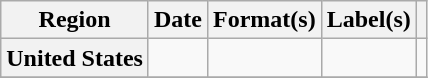<table class="wikitable plainrowheaders" style="text-align:left">
<tr>
<th scope="col">Region</th>
<th scope="col">Date</th>
<th scope="col">Format(s)</th>
<th scope="col">Label(s)</th>
<th scope="col"></th>
</tr>
<tr>
<th scope="row">United States</th>
<td></td>
<td></td>
<td></td>
<td></td>
</tr>
<tr>
</tr>
</table>
